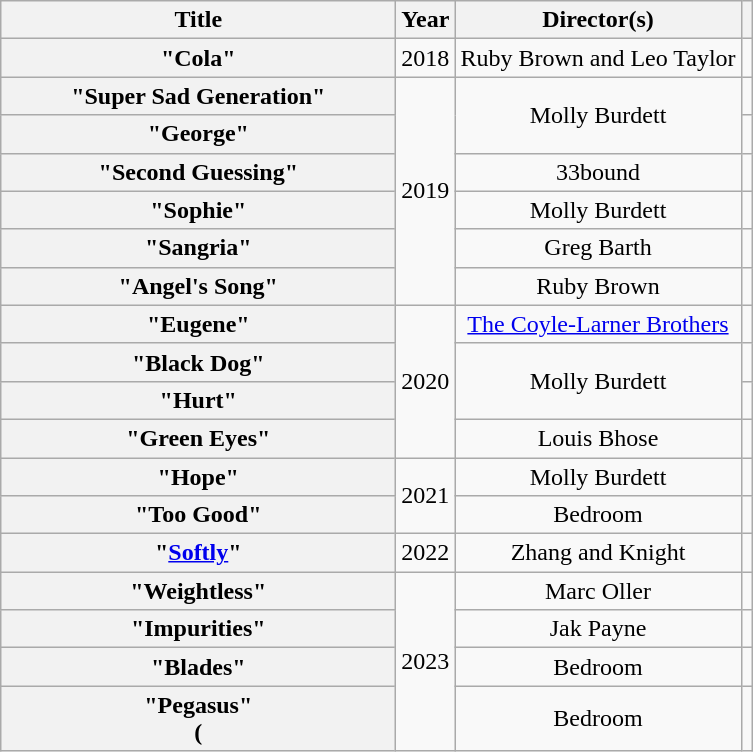<table class="wikitable plainrowheaders" style="text-align:center;">
<tr>
<th scope="col" style="width:16em;">Title</th>
<th scope="col" style="width:1em;">Year</th>
<th scope="col">Director(s)</th>
<th scope="col"></th>
</tr>
<tr>
<th scope="row">"Cola"</th>
<td>2018</td>
<td>Ruby Brown and Leo Taylor</td>
<td></td>
</tr>
<tr>
<th scope="row">"Super Sad Generation"</th>
<td rowspan="6">2019</td>
<td rowspan="2">Molly Burdett</td>
<td></td>
</tr>
<tr>
<th scope="row">"George"</th>
<td></td>
</tr>
<tr>
<th scope="row">"Second Guessing"</th>
<td>33bound</td>
<td></td>
</tr>
<tr>
<th scope="row">"Sophie"</th>
<td>Molly Burdett</td>
<td></td>
</tr>
<tr>
<th scope="row">"Sangria"<br></th>
<td>Greg Barth</td>
<td></td>
</tr>
<tr>
<th scope="row">"Angel's Song"</th>
<td>Ruby Brown</td>
<td></td>
</tr>
<tr>
<th scope="row">"Eugene"</th>
<td rowspan="4">2020</td>
<td><a href='#'>The Coyle-Larner Brothers</a></td>
<td></td>
</tr>
<tr>
<th scope="row">"Black Dog"</th>
<td rowspan="2">Molly Burdett</td>
<td></td>
</tr>
<tr>
<th scope="row">"Hurt"</th>
<td></td>
</tr>
<tr>
<th scope="row">"Green Eyes"</th>
<td>Louis Bhose</td>
<td></td>
</tr>
<tr>
<th scope="row">"Hope"</th>
<td rowspan="2">2021</td>
<td>Molly Burdett</td>
<td></td>
</tr>
<tr>
<th scope="row">"Too Good"</th>
<td>Bedroom</td>
<td></td>
</tr>
<tr>
<th scope="row">"<a href='#'>Softly</a>"</th>
<td>2022</td>
<td>Zhang and Knight</td>
<td></td>
</tr>
<tr>
<th scope="row">"Weightless"</th>
<td rowspan="4">2023</td>
<td>Marc Oller</td>
<td></td>
</tr>
<tr>
<th scope="row">"Impurities"</th>
<td>Jak Payne</td>
<td></td>
</tr>
<tr>
<th scope="row">"Blades"</th>
<td>Bedroom</td>
<td></td>
</tr>
<tr>
<th scope="row">"Pegasus"<br>(</th>
<td>Bedroom</td>
<td></td>
</tr>
</table>
